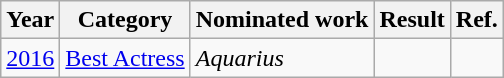<table class="wikitable sortable">
<tr>
<th>Year</th>
<th>Category</th>
<th>Nominated work</th>
<th>Result</th>
<th>Ref.</th>
</tr>
<tr>
<td><a href='#'>2016</a></td>
<td><a href='#'>Best Actress</a></td>
<td><em>Aquarius</em></td>
<td></td>
<td></td>
</tr>
</table>
